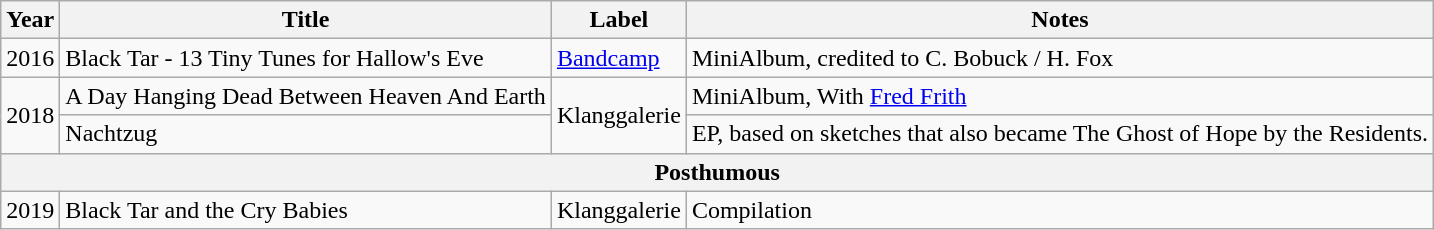<table class="wikitable">
<tr>
<th>Year</th>
<th>Title</th>
<th>Label</th>
<th>Notes</th>
</tr>
<tr>
<td>2016</td>
<td>Black Tar - 13 Tiny Tunes for Hallow's Eve</td>
<td><a href='#'>Bandcamp</a></td>
<td>MiniAlbum, credited to C. Bobuck / H. Fox</td>
</tr>
<tr>
<td rowspan="2">2018</td>
<td>A Day Hanging Dead Between Heaven And Earth</td>
<td rowspan="2">Klanggalerie</td>
<td>MiniAlbum, With <a href='#'>Fred Frith</a></td>
</tr>
<tr>
<td>Nachtzug</td>
<td>EP, based on sketches that also became The Ghost of Hope by the Residents.</td>
</tr>
<tr>
<th colspan="4">Posthumous</th>
</tr>
<tr>
<td>2019</td>
<td>Black Tar and the Cry Babies</td>
<td>Klanggalerie</td>
<td>Compilation</td>
</tr>
</table>
